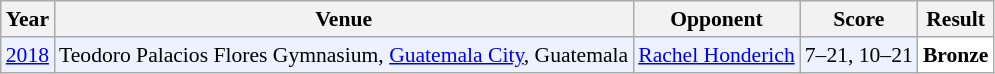<table class="sortable wikitable" style="font-size: 90%;">
<tr>
<th>Year</th>
<th>Venue</th>
<th>Opponent</th>
<th>Score</th>
<th>Result</th>
</tr>
<tr style="background:#ECF2FF">
<td align="center"><a href='#'>2018</a></td>
<td align="left">Teodoro Palacios Flores Gymnasium, <a href='#'>Guatemala City</a>, Guatemala</td>
<td align="left"> <a href='#'>Rachel Honderich</a></td>
<td align="left">7–21, 10–21</td>
<td style="text-align:left; background:white"> <strong>Bronze</strong></td>
</tr>
</table>
